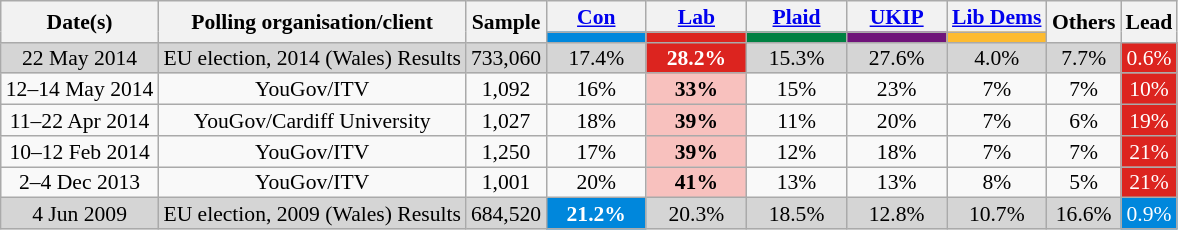<table class="wikitable sortable" style="text-align:center;font-size:90%;line-height:14px">
<tr>
<th rowspan="2">Date(s)</th>
<th rowspan="2">Polling organisation/client</th>
<th rowspan="2">Sample</th>
<th><a href='#'>Con</a></th>
<th><a href='#'>Lab</a></th>
<th><a href='#'>Plaid</a></th>
<th><a href='#'>UKIP</a></th>
<th><a href='#'>Lib Dems</a></th>
<th rowspan="2">Others</th>
<th rowspan="2">Lead</th>
</tr>
<tr>
<th class="unsortable" style="background:#0087dc; width:60px;"></th>
<th class="unsortable" style="background:#dc241f; width:60px;"></th>
<th class="unsortable" style="background:#008142; width:60px;"></th>
<th class="unsortable" style="background:#70147a; width:60px;"></th>
<th class="unsortable" style="background:#fdbb30; width:60px;"></th>
</tr>
<tr>
<td style="background:#D5D5D5">22 May 2014</td>
<td style="background:#D5D5D5">EU election, 2014 (Wales) Results</td>
<td style="background:#D5D5D5">733,060</td>
<td style="background:#D5D5D5">17.4%</td>
<td style="background:#DC241F; color:white;"><strong>28.2%</strong></td>
<td style="background:#D5D5D5">15.3%</td>
<td style="background:#D5D5D5">27.6%</td>
<td style="background:#D5D5D5">4.0%</td>
<td style="background:#D5D5D5">7.7%</td>
<td style="background:#DC241F; color:white;">0.6%</td>
</tr>
<tr>
<td>12–14 May 2014</td>
<td>YouGov/ITV</td>
<td>1,092</td>
<td>16%</td>
<td style="background:#F8C1BE"><strong>33%</strong></td>
<td>15%</td>
<td>23%</td>
<td>7%</td>
<td>7%</td>
<td style="background:#DC241F; color:white;">10%</td>
</tr>
<tr>
<td>11–22 Apr 2014</td>
<td>YouGov/Cardiff University</td>
<td>1,027</td>
<td>18%</td>
<td style="background:#F8C1BE"><strong>39%</strong></td>
<td>11%</td>
<td>20%</td>
<td>7%</td>
<td>6%</td>
<td style="background:#DC241F; color:white;">19%</td>
</tr>
<tr>
<td>10–12 Feb 2014</td>
<td>YouGov/ITV</td>
<td>1,250</td>
<td>17%</td>
<td style="background:#F8C1BE"><strong>39%</strong></td>
<td>12%</td>
<td>18%</td>
<td>7%</td>
<td>7%</td>
<td style="background:#DC241F; color:white;">21%</td>
</tr>
<tr>
<td>2–4 Dec 2013</td>
<td>YouGov/ITV</td>
<td>1,001</td>
<td>20%</td>
<td style="background:#F8C1BE"><strong>41%</strong></td>
<td>13%</td>
<td>13%</td>
<td>8%</td>
<td>5%</td>
<td style="background:#DC241F; color:white;">21%</td>
</tr>
<tr>
<td style="background:#D5D5D5">4 Jun 2009</td>
<td style="background:#D5D5D5">EU election, 2009 (Wales) Results</td>
<td style="background:#D5D5D5">684,520</td>
<td style="background:#0087DC; color:white;"><strong>21.2%</strong></td>
<td style="background:#D5D5D5">20.3%</td>
<td style="background:#D5D5D5">18.5%</td>
<td style="background:#D5D5D5">12.8%</td>
<td style="background:#D5D5D5">10.7%</td>
<td style="background:#D5D5D5">16.6%</td>
<td style="background:#0087DC; color:white;">0.9%</td>
</tr>
</table>
